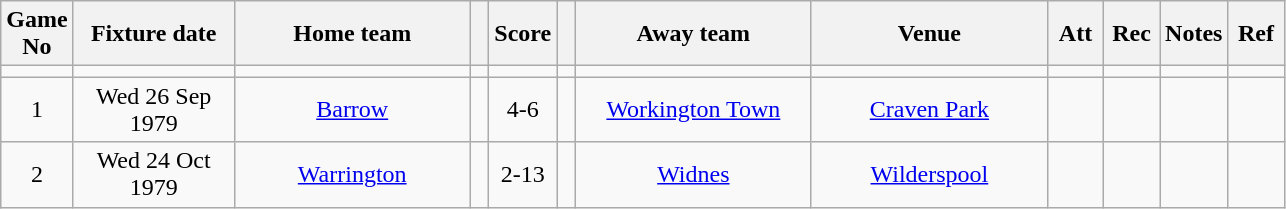<table class="wikitable" style="text-align:center;">
<tr>
<th width=20 abbr="No">Game No</th>
<th width=100 abbr="Date">Fixture date</th>
<th width=150 abbr="Home team">Home team</th>
<th width=5 abbr="space"></th>
<th width=20 abbr="Score">Score</th>
<th width=5 abbr="space"></th>
<th width=150 abbr="Away team">Away team</th>
<th width=150 abbr="Venue">Venue</th>
<th width=30 abbr="Att">Att</th>
<th width=30 abbr="Rec">Rec</th>
<th width=20 abbr="Notes">Notes</th>
<th width=30 abbr="Ref">Ref</th>
</tr>
<tr>
<td></td>
<td></td>
<td></td>
<td></td>
<td></td>
<td></td>
<td></td>
<td></td>
<td></td>
<td></td>
<td></td>
</tr>
<tr>
<td>1</td>
<td>Wed 26 Sep 1979</td>
<td><a href='#'>Barrow</a></td>
<td></td>
<td>4-6</td>
<td></td>
<td><a href='#'>Workington Town</a></td>
<td><a href='#'>Craven Park</a></td>
<td></td>
<td></td>
<td></td>
<td></td>
</tr>
<tr>
<td>2</td>
<td>Wed 24 Oct 1979</td>
<td><a href='#'>Warrington</a></td>
<td></td>
<td>2-13</td>
<td></td>
<td><a href='#'>Widnes</a></td>
<td><a href='#'>Wilderspool</a></td>
<td></td>
<td></td>
<td></td>
<td></td>
</tr>
</table>
